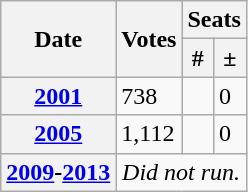<table class="wikitable">
<tr>
<th rowspan="2">Date</th>
<th rowspan="2">Votes</th>
<th colspan="2">Seats</th>
</tr>
<tr>
<th>#</th>
<th>±</th>
</tr>
<tr>
<th><a href='#'>2001</a></th>
<td>738</td>
<td></td>
<td> 0</td>
</tr>
<tr>
<th><a href='#'>2005</a></th>
<td>1,112</td>
<td></td>
<td> 0</td>
</tr>
<tr>
<th><a href='#'>2009</a>-<a href='#'>2013</a></th>
<td colspan="3" style="text-align:center;"><em>Did not run.</em></td>
</tr>
</table>
